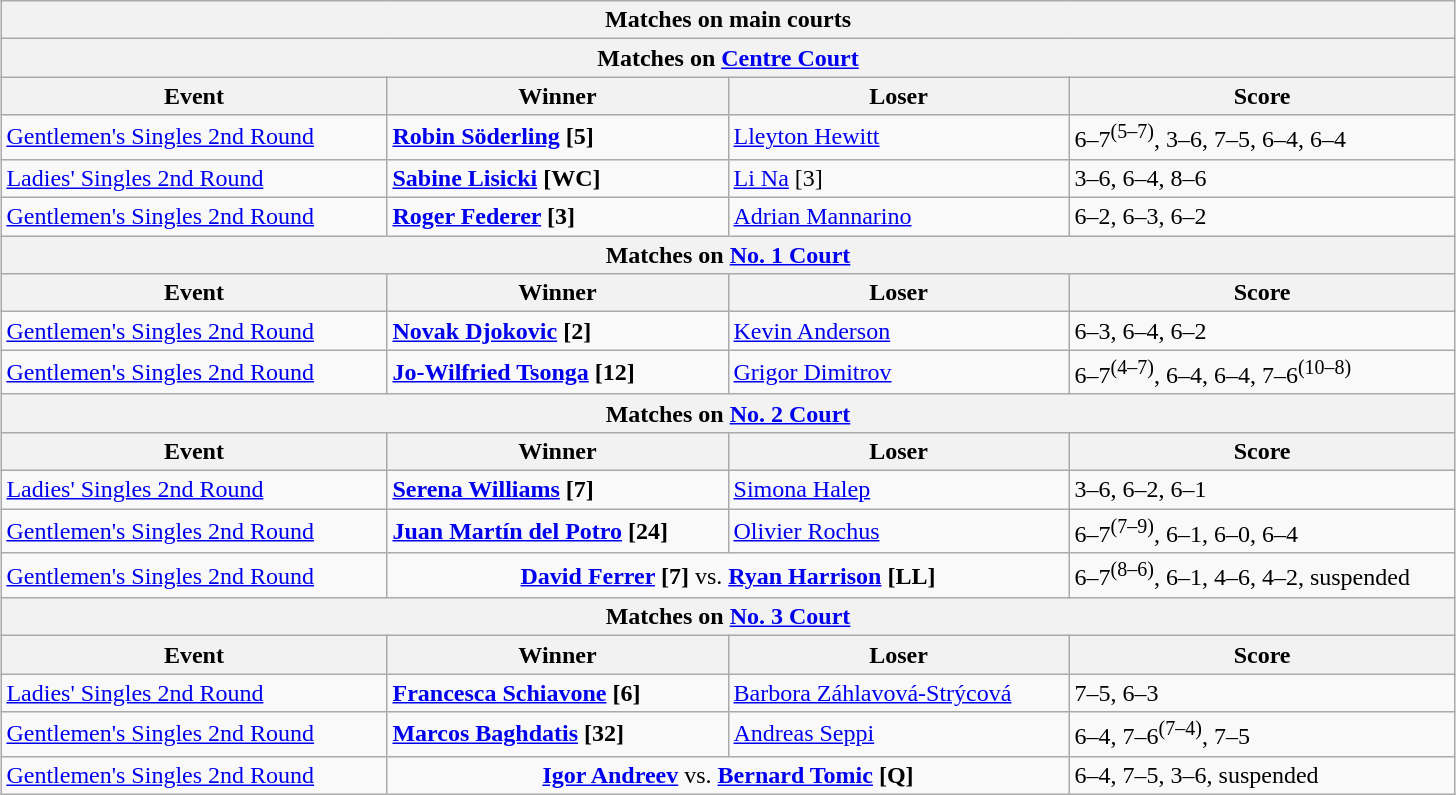<table class="wikitable collapsible uncollapsed" style="margin:auto;">
<tr>
<th colspan="4" style="white-space:nowrap;">Matches on main courts</th>
</tr>
<tr>
<th colspan="4">Matches on <a href='#'>Centre Court</a></th>
</tr>
<tr>
<th width=220>Event</th>
<th width=220>Winner</th>
<th width=220>Loser</th>
<th width=250>Score</th>
</tr>
<tr>
<td><a href='#'>Gentlemen's Singles 2nd Round</a></td>
<td> <strong><a href='#'>Robin Söderling</a> [5]</strong></td>
<td> <a href='#'>Lleyton Hewitt</a></td>
<td>6–7<sup>(5–7)</sup>, 3–6, 7–5, 6–4, 6–4</td>
</tr>
<tr>
<td><a href='#'>Ladies' Singles 2nd Round</a></td>
<td> <strong><a href='#'>Sabine Lisicki</a> [WC]</strong></td>
<td> <a href='#'>Li Na</a> [3]</td>
<td>3–6, 6–4, 8–6</td>
</tr>
<tr>
<td><a href='#'>Gentlemen's Singles 2nd Round</a></td>
<td> <strong><a href='#'>Roger Federer</a> [3]</strong></td>
<td> <a href='#'>Adrian Mannarino</a></td>
<td>6–2, 6–3, 6–2</td>
</tr>
<tr>
<th colspan="4">Matches on <a href='#'>No. 1 Court</a></th>
</tr>
<tr>
<th width=220>Event</th>
<th width=220>Winner</th>
<th width=220>Loser</th>
<th width=250>Score</th>
</tr>
<tr>
<td><a href='#'>Gentlemen's Singles 2nd Round</a></td>
<td> <strong><a href='#'>Novak Djokovic</a> [2]</strong></td>
<td> <a href='#'>Kevin Anderson</a></td>
<td>6–3, 6–4, 6–2</td>
</tr>
<tr>
<td><a href='#'>Gentlemen's Singles 2nd Round</a></td>
<td> <strong><a href='#'>Jo-Wilfried Tsonga</a> [12]</strong></td>
<td> <a href='#'>Grigor Dimitrov</a></td>
<td>6–7<sup>(4–7)</sup>, 6–4, 6–4, 7–6<sup>(10–8)</sup></td>
</tr>
<tr>
<th colspan="4">Matches on <a href='#'>No. 2 Court</a></th>
</tr>
<tr>
<th width=220>Event</th>
<th width=220>Winner</th>
<th width=220>Loser</th>
<th width=250>Score</th>
</tr>
<tr>
<td><a href='#'>Ladies' Singles 2nd Round</a></td>
<td> <strong><a href='#'>Serena Williams</a> [7]</strong></td>
<td> <a href='#'>Simona Halep</a></td>
<td>3–6, 6–2, 6–1</td>
</tr>
<tr>
<td><a href='#'>Gentlemen's Singles 2nd Round</a></td>
<td> <strong><a href='#'>Juan Martín del Potro</a> [24]</strong></td>
<td> <a href='#'>Olivier Rochus</a></td>
<td>6–7<sup>(7–9)</sup>, 6–1, 6–0, 6–4</td>
</tr>
<tr>
<td><a href='#'>Gentlemen's Singles 2nd Round</a></td>
<td colspan="2" style="text-align:center;"> <strong><a href='#'>David Ferrer</a> [7]</strong> vs.  <strong><a href='#'>Ryan Harrison</a> [LL]</strong></td>
<td>6–7<sup>(8–6)</sup>, 6–1, 4–6, 4–2, suspended</td>
</tr>
<tr>
<th colspan="4">Matches on <a href='#'>No. 3 Court</a></th>
</tr>
<tr>
<th width=250>Event</th>
<th width=220>Winner</th>
<th width=220>Loser</th>
<th width=220>Score</th>
</tr>
<tr>
<td><a href='#'>Ladies' Singles 2nd Round</a></td>
<td> <strong><a href='#'>Francesca Schiavone</a> [6]</strong></td>
<td> <a href='#'>Barbora Záhlavová-Strýcová</a></td>
<td>7–5, 6–3</td>
</tr>
<tr>
<td><a href='#'>Gentlemen's Singles 2nd Round</a></td>
<td> <strong><a href='#'>Marcos Baghdatis</a> [32]</strong></td>
<td> <a href='#'>Andreas Seppi</a></td>
<td>6–4, 7–6<sup>(7–4)</sup>, 7–5</td>
</tr>
<tr>
<td><a href='#'>Gentlemen's Singles 2nd Round</a></td>
<td colspan="2" style="text-align:center;"> <strong><a href='#'>Igor Andreev</a></strong> vs.  <strong><a href='#'>Bernard Tomic</a> [Q]</strong></td>
<td>6–4, 7–5, 3–6, suspended</td>
</tr>
</table>
